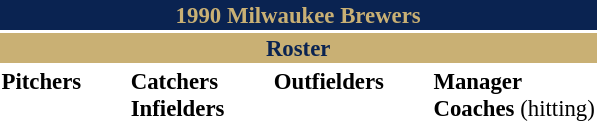<table class="toccolours" style="font-size: 95%;">
<tr>
<th colspan="10" style="background-color: #0a2351;color: #c9b074; text-align: center;">1990 Milwaukee Brewers</th>
</tr>
<tr>
<td colspan="10" style="background-color: #c9b074; color: #0a2351; text-align: center;"><strong>Roster</strong></td>
</tr>
<tr>
<td valign="top"><strong>Pitchers</strong><br>




















</td>
<td width="25px"></td>
<td valign="top"><strong>Catchers</strong><br>


<strong>Infielders</strong>











</td>
<td width="25px"></td>
<td valign="top"><strong>Outfielders</strong><br>




</td>
<td width="25px"></td>
<td valign="top"><strong>Manager</strong><br>
<strong>Coaches</strong>
 (hitting)



</td>
</tr>
<tr>
</tr>
</table>
